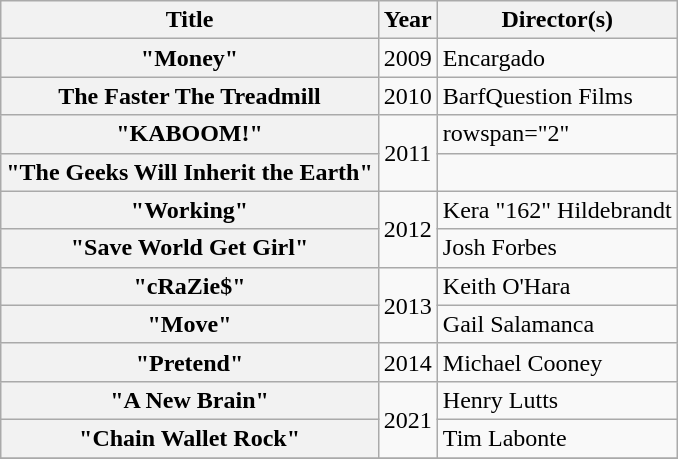<table class="wikitable plainrowheaders">
<tr>
<th>Title</th>
<th>Year</th>
<th>Director(s)</th>
</tr>
<tr>
<th scope="row">"Money"</th>
<td style="text-align:center">2009</td>
<td style="text-align:left">Encargado</td>
</tr>
<tr>
<th scope="row">The Faster The Treadmill</th>
<td style="text-align:center">2010</td>
<td style="text-align:left">BarfQuestion Films</td>
</tr>
<tr>
<th scope="row">"KABOOM!"</th>
<td rowspan="2" style="text-align:center">2011</td>
<td>rowspan="2" </td>
</tr>
<tr>
<th scope="row">"The Geeks Will Inherit the Earth"</th>
</tr>
<tr>
<th scope="row">"Working"</th>
<td rowspan="2" style="text-align:center">2012</td>
<td style="text-align:left">Kera "162" Hildebrandt</td>
</tr>
<tr>
<th scope="row">"Save World Get Girl"</th>
<td style="text-align:left">Josh Forbes</td>
</tr>
<tr>
<th scope="row">"cRaZie$"</th>
<td rowspan="2" style="text-align:center">2013</td>
<td style="text-align:left">Keith O'Hara</td>
</tr>
<tr>
<th scope="row">"Move"</th>
<td style="text-align:left">Gail Salamanca</td>
</tr>
<tr>
<th scope="row">"Pretend"</th>
<td style="text-align:center">2014</td>
<td style="text-align:left">Michael Cooney</td>
</tr>
<tr>
<th scope="row">"A New Brain"</th>
<td rowspan="2" style="text-align:center">2021</td>
<td style="text-align:left">Henry Lutts</td>
</tr>
<tr>
<th scope="row">"Chain Wallet Rock"</th>
<td style="text-align:left">Tim Labonte</td>
</tr>
<tr>
</tr>
</table>
